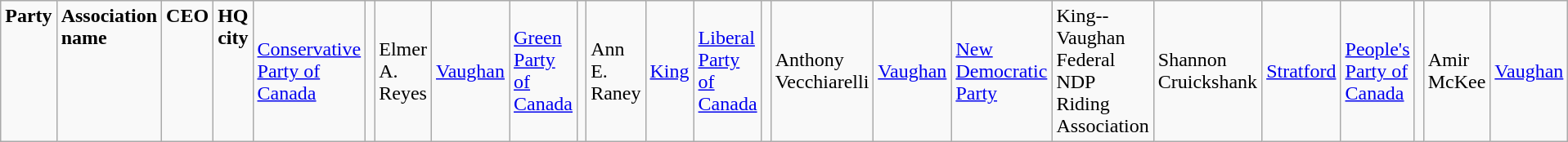<table class="wikitable">
<tr>
<td colspan="2" rowspan="1" align="left" valign="top"><strong>Party</strong></td>
<td valign="top"><strong>Association name</strong></td>
<td valign="top"><strong>CEO</strong></td>
<td valign="top"><strong>HQ city</strong><br></td>
<td><a href='#'>Conservative Party of Canada</a></td>
<td></td>
<td>Elmer A. Reyes</td>
<td><a href='#'>Vaughan</a><br></td>
<td><a href='#'>Green Party of Canada</a></td>
<td></td>
<td>Ann E. Raney</td>
<td><a href='#'>King</a><br></td>
<td><a href='#'>Liberal Party of Canada</a></td>
<td></td>
<td>Anthony Vecchiarelli</td>
<td><a href='#'>Vaughan</a><br></td>
<td><a href='#'>New Democratic Party</a></td>
<td>King--Vaughan Federal NDP Riding Association</td>
<td>Shannon Cruickshank</td>
<td><a href='#'>Stratford</a><br></td>
<td><a href='#'>People's Party of Canada</a></td>
<td></td>
<td>Amir McKee</td>
<td><a href='#'>Vaughan</a></td>
</tr>
</table>
